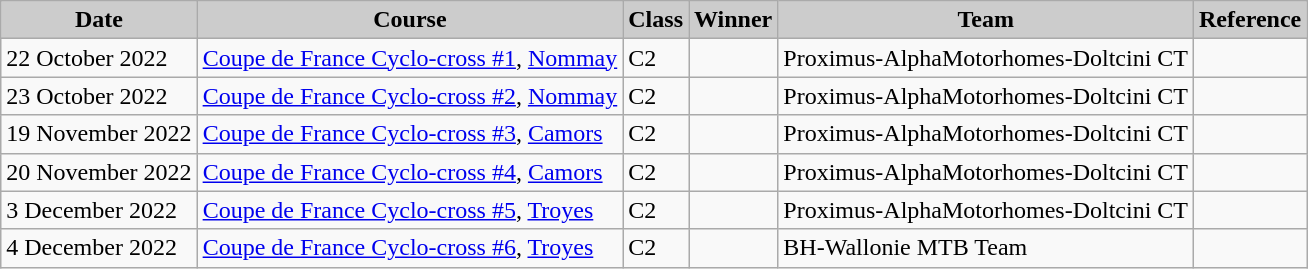<table class="wikitable sortable alternance ">
<tr>
<th scope="col" style="background-color:#CCCCCC;">Date</th>
<th scope="col" style="background-color:#CCCCCC;">Course</th>
<th scope="col" style="background-color:#CCCCCC;">Class</th>
<th scope="col" style="background-color:#CCCCCC;">Winner</th>
<th scope="col" style="background-color:#CCCCCC;">Team</th>
<th scope="col" style="background-color:#CCCCCC;">Reference</th>
</tr>
<tr>
<td>22 October 2022</td>
<td> <a href='#'>Coupe de France Cyclo-cross #1</a>, <a href='#'>Nommay</a></td>
<td>C2</td>
<td></td>
<td>Proximus-AlphaMotorhomes-Doltcini CT</td>
<td></td>
</tr>
<tr>
<td>23 October 2022</td>
<td> <a href='#'>Coupe de France Cyclo-cross #2</a>, <a href='#'>Nommay</a></td>
<td>C2</td>
<td></td>
<td>Proximus-AlphaMotorhomes-Doltcini CT</td>
<td></td>
</tr>
<tr>
<td>19 November 2022</td>
<td> <a href='#'>Coupe de France Cyclo-cross #3</a>, <a href='#'>Camors</a></td>
<td>C2</td>
<td></td>
<td>Proximus-AlphaMotorhomes-Doltcini CT</td>
<td></td>
</tr>
<tr>
<td>20 November 2022</td>
<td> <a href='#'>Coupe de France Cyclo-cross #4</a>, <a href='#'>Camors</a></td>
<td>C2</td>
<td></td>
<td>Proximus-AlphaMotorhomes-Doltcini CT</td>
<td></td>
</tr>
<tr>
<td>3 December 2022</td>
<td> <a href='#'>Coupe de France Cyclo-cross #5</a>, <a href='#'>Troyes</a></td>
<td>C2</td>
<td></td>
<td>Proximus-AlphaMotorhomes-Doltcini CT</td>
<td></td>
</tr>
<tr>
<td>4 December 2022</td>
<td> <a href='#'>Coupe de France Cyclo-cross #6</a>, <a href='#'>Troyes</a></td>
<td>C2</td>
<td></td>
<td>BH-Wallonie MTB Team</td>
<td></td>
</tr>
</table>
